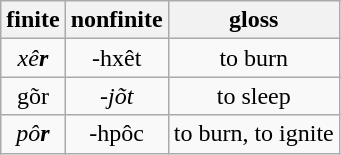<table class="wikitable" style="text-align: center;">
<tr>
<th>finite</th>
<th>nonfinite</th>
<th>gloss</th>
</tr>
<tr>
<td><em>xê<strong>r<strong><em></td>
<td></em>-hxêt<em></td>
<td>to burn</td>
</tr>
<tr>
<td></em>gõ</strong>r</em></strong></td>
<td><em>-jõt</em></td>
<td>to sleep</td>
</tr>
<tr>
<td><em>pô<strong>r<strong><em></td>
<td></em>-hpôc<em></td>
<td>to burn, to ignite</td>
</tr>
</table>
